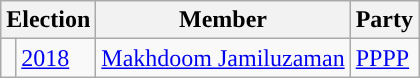<table class="wikitable">
<tr>
<th colspan="2">Election</th>
<th>Member</th>
<th>Party</th>
</tr>
<tr>
<td style="background-color: "></td>
<td><a href='#'>2018</a></td>
<td><a href='#'>Makhdoom Jamiluzaman</a></td>
<td><a href='#'>PPPP</a></td>
</tr>
</table>
